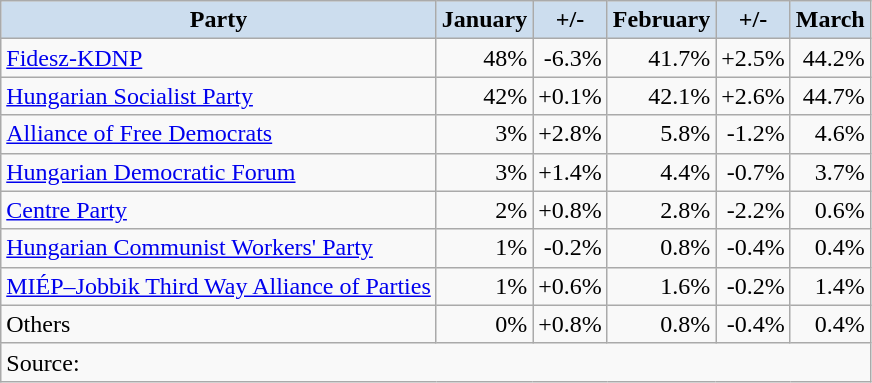<table class="wikitable">
<tr>
<th style="background:#CCDDEE;">Party</th>
<th style="background:#CCDDEE;">January</th>
<th style="background:#CCDDEE;">+/-</th>
<th style="background:#CCDDEE;">February</th>
<th style="background:#CCDDEE;">+/-</th>
<th style="background:#CCDDEE;">March</th>
</tr>
<tr>
<td><a href='#'>Fidesz-KDNP</a></td>
<td align=right>48%</td>
<td align=right>-6.3%</td>
<td align=right>41.7%</td>
<td align=right>+2.5%</td>
<td align=right>44.2%</td>
</tr>
<tr>
<td><a href='#'>Hungarian Socialist Party</a></td>
<td align=right>42%</td>
<td align=right>+0.1%</td>
<td align=right>42.1%</td>
<td align=right>+2.6%</td>
<td align=right>44.7%</td>
</tr>
<tr>
<td><a href='#'>Alliance of Free Democrats</a></td>
<td align=right>3%</td>
<td align=right>+2.8%</td>
<td align=right>5.8%</td>
<td align=right>-1.2%</td>
<td align=right>4.6%</td>
</tr>
<tr>
<td><a href='#'>Hungarian Democratic Forum</a></td>
<td align=right>3%</td>
<td align=right>+1.4%</td>
<td align=right>4.4%</td>
<td align=right>-0.7%</td>
<td align=right>3.7%</td>
</tr>
<tr>
<td><a href='#'>Centre Party</a></td>
<td align=right>2%</td>
<td align=right>+0.8%</td>
<td align=right>2.8%</td>
<td align=right>-2.2%</td>
<td align=right>0.6%</td>
</tr>
<tr>
<td><a href='#'>Hungarian Communist Workers' Party</a></td>
<td align=right>1%</td>
<td align=right>-0.2%</td>
<td align=right>0.8%</td>
<td align=right>-0.4%</td>
<td align=right>0.4%</td>
</tr>
<tr>
<td><a href='#'>MIÉP–Jobbik Third Way Alliance of Parties</a></td>
<td align=right>1%</td>
<td align=right>+0.6%</td>
<td align=right>1.6%</td>
<td align=right>-0.2%</td>
<td align=right>1.4%</td>
</tr>
<tr>
<td>Others</td>
<td align=right>0%</td>
<td align=right>+0.8%</td>
<td align=right>0.8%</td>
<td align=right>-0.4%</td>
<td align=right>0.4%</td>
</tr>
<tr>
<td colspan=6>Source: </td>
</tr>
</table>
